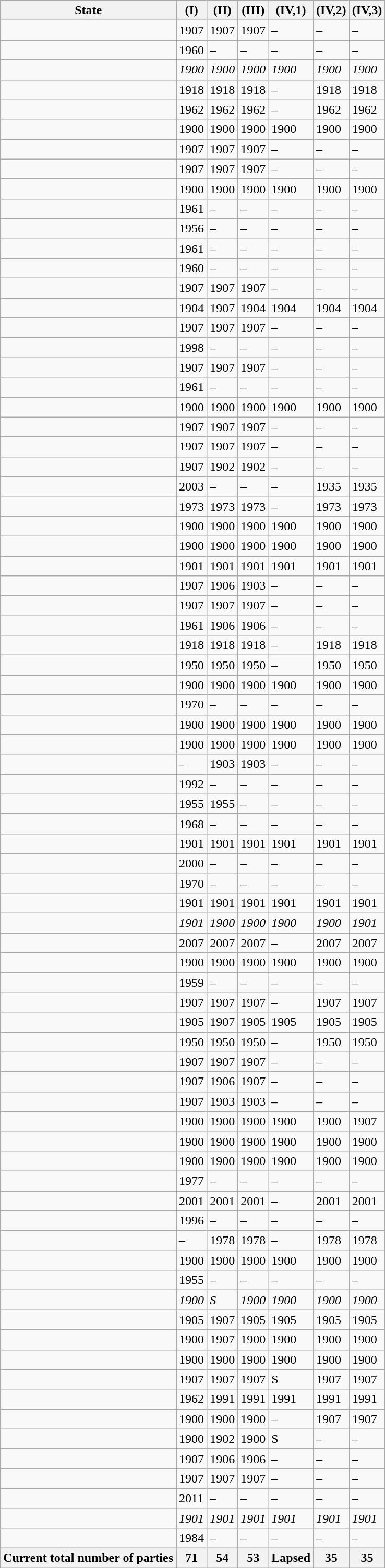<table class="wikitable sortable">
<tr>
<th>State</th>
<th>(I)</th>
<th>(II)</th>
<th>(III)</th>
<th>(IV,1)</th>
<th>(IV,2)</th>
<th>(IV,3)</th>
</tr>
<tr>
<td></td>
<td>1907</td>
<td>1907</td>
<td>1907</td>
<td>–</td>
<td>–</td>
<td>–</td>
</tr>
<tr>
<td></td>
<td>1960</td>
<td>–</td>
<td>–</td>
<td>–</td>
<td>–</td>
<td>–</td>
</tr>
<tr>
<td><em></em></td>
<td><em>1900</em></td>
<td><em>1900</em></td>
<td><em>1900</em></td>
<td><em>1900</em></td>
<td><em>1900</em></td>
<td><em>1900</em></td>
</tr>
<tr>
<td></td>
<td>1918</td>
<td>1918</td>
<td>1918</td>
<td>–</td>
<td>1918</td>
<td>1918</td>
</tr>
<tr>
<td></td>
<td>1962</td>
<td>1962</td>
<td>1962</td>
<td>–</td>
<td>1962</td>
<td>1962</td>
</tr>
<tr>
<td></td>
<td>1900</td>
<td>1900</td>
<td>1900</td>
<td>1900</td>
<td>1900</td>
<td>1900</td>
</tr>
<tr>
<td></td>
<td>1907</td>
<td>1907</td>
<td>1907</td>
<td>–</td>
<td>–</td>
<td>–</td>
</tr>
<tr>
<td></td>
<td>1907</td>
<td>1907</td>
<td>1907</td>
<td>–</td>
<td>–</td>
<td>–</td>
</tr>
<tr>
<td></td>
<td>1900</td>
<td>1900</td>
<td>1900</td>
<td>1900</td>
<td>1900</td>
<td>1900</td>
</tr>
<tr>
<td></td>
<td>1961</td>
<td>–</td>
<td>–</td>
<td>–</td>
<td>–</td>
<td>–</td>
</tr>
<tr>
<td></td>
<td>1956</td>
<td>–</td>
<td>–</td>
<td>–</td>
<td>–</td>
<td>–</td>
</tr>
<tr>
<td></td>
<td>1961</td>
<td>–</td>
<td>–</td>
<td>–</td>
<td>–</td>
<td>–</td>
</tr>
<tr>
<td></td>
<td>1960</td>
<td>–</td>
<td>–</td>
<td>–</td>
<td>–</td>
<td>–</td>
</tr>
<tr>
<td></td>
<td>1907</td>
<td>1907</td>
<td>1907</td>
<td>–</td>
<td>–</td>
<td>–</td>
</tr>
<tr>
<td></td>
<td>1904</td>
<td>1907</td>
<td>1904</td>
<td>1904</td>
<td>1904</td>
<td>1904</td>
</tr>
<tr>
<td></td>
<td>1907</td>
<td>1907</td>
<td>1907</td>
<td>–</td>
<td>–</td>
<td>–</td>
</tr>
<tr>
<td></td>
<td>1998</td>
<td>–</td>
<td>–</td>
<td>–</td>
<td>–</td>
<td>–</td>
</tr>
<tr>
<td></td>
<td>1907</td>
<td>1907</td>
<td>1907</td>
<td>–</td>
<td>–</td>
<td>–</td>
</tr>
<tr>
<td></td>
<td>1961</td>
<td>–</td>
<td>–</td>
<td>–</td>
<td>–</td>
<td>–</td>
</tr>
<tr>
<td></td>
<td>1900</td>
<td>1900</td>
<td>1900</td>
<td>1900</td>
<td>1900</td>
<td>1900</td>
</tr>
<tr>
<td></td>
<td>1907</td>
<td>1907</td>
<td>1907</td>
<td>–</td>
<td>–</td>
<td>–</td>
</tr>
<tr>
<td></td>
<td>1907</td>
<td>1907</td>
<td>1907</td>
<td>–</td>
<td>–</td>
<td>–</td>
</tr>
<tr>
<td></td>
<td>1907</td>
<td>1902</td>
<td>1902</td>
<td>–</td>
<td>–</td>
<td>–</td>
</tr>
<tr>
<td></td>
<td>2003</td>
<td>–</td>
<td>–</td>
<td>–</td>
<td>1935</td>
<td>1935</td>
</tr>
<tr>
<td></td>
<td>1973</td>
<td>1973</td>
<td>1973</td>
<td>–</td>
<td>1973</td>
<td>1973</td>
</tr>
<tr>
<td></td>
<td>1900</td>
<td>1900</td>
<td>1900</td>
<td>1900</td>
<td>1900</td>
<td>1900</td>
</tr>
<tr>
<td></td>
<td>1900</td>
<td>1900</td>
<td>1900</td>
<td>1900</td>
<td>1900</td>
<td>1900</td>
</tr>
<tr>
<td></td>
<td>1901</td>
<td>1901</td>
<td>1901</td>
<td>1901</td>
<td>1901</td>
<td>1901</td>
</tr>
<tr>
<td></td>
<td>1907</td>
<td>1906</td>
<td>1903</td>
<td>–</td>
<td>–</td>
<td>–</td>
</tr>
<tr>
<td></td>
<td>1907</td>
<td>1907</td>
<td>1907</td>
<td>–</td>
<td>–</td>
<td>–</td>
</tr>
<tr>
<td></td>
<td>1961</td>
<td>1906</td>
<td>1906</td>
<td>–</td>
<td>–</td>
<td>–</td>
</tr>
<tr>
<td></td>
<td>1918</td>
<td>1918</td>
<td>1918</td>
<td>–</td>
<td>1918</td>
<td>1918</td>
</tr>
<tr>
<td></td>
<td>1950</td>
<td>1950</td>
<td>1950</td>
<td>–</td>
<td>1950</td>
<td>1950</td>
</tr>
<tr>
<td></td>
<td>1900</td>
<td>1900</td>
<td>1900</td>
<td>1900</td>
<td>1900</td>
<td>1900</td>
</tr>
<tr>
<td></td>
<td>1970</td>
<td>–</td>
<td>–</td>
<td>–</td>
<td>–</td>
<td>–</td>
</tr>
<tr>
<td></td>
<td>1900</td>
<td>1900</td>
<td>1900</td>
<td>1900</td>
<td>1900</td>
<td>1900</td>
</tr>
<tr>
<td></td>
<td>1900</td>
<td>1900</td>
<td>1900</td>
<td>1900</td>
<td>1900</td>
<td>1900</td>
</tr>
<tr>
<td></td>
<td>–</td>
<td>1903</td>
<td>1903</td>
<td>–</td>
<td>–</td>
<td>–</td>
</tr>
<tr>
<td></td>
<td>1992</td>
<td>–</td>
<td>–</td>
<td>–</td>
<td>–</td>
<td>–</td>
</tr>
<tr>
<td></td>
<td>1955</td>
<td>1955</td>
<td>–</td>
<td>–</td>
<td>–</td>
<td>–</td>
</tr>
<tr>
<td></td>
<td>1968</td>
<td>–</td>
<td>–</td>
<td>–</td>
<td>–</td>
<td>–</td>
</tr>
<tr>
<td></td>
<td>1901</td>
<td>1901</td>
<td>1901</td>
<td>1901</td>
<td>1901</td>
<td>1901</td>
</tr>
<tr>
<td></td>
<td>2000</td>
<td>–</td>
<td>–</td>
<td>–</td>
<td>–</td>
<td>–</td>
</tr>
<tr>
<td></td>
<td>1970</td>
<td>–</td>
<td>–</td>
<td>–</td>
<td>–</td>
<td>–</td>
</tr>
<tr>
<td></td>
<td>1901</td>
<td>1901</td>
<td>1901</td>
<td>1901</td>
<td>1901</td>
<td>1901</td>
</tr>
<tr>
<td><em></em></td>
<td><em>1901</em></td>
<td><em>1900</em></td>
<td><em>1900</em></td>
<td><em>1900</em></td>
<td><em>1900</em></td>
<td><em>1901</em></td>
</tr>
<tr>
<td></td>
<td>2007</td>
<td>2007</td>
<td>2007</td>
<td>–</td>
<td>2007</td>
<td>2007</td>
</tr>
<tr>
<td></td>
<td>1900</td>
<td>1900</td>
<td>1900</td>
<td>1900</td>
<td>1900</td>
<td>1900</td>
</tr>
<tr>
<td></td>
<td>1959</td>
<td>–</td>
<td>–</td>
<td>–</td>
<td>–</td>
<td>–</td>
</tr>
<tr>
<td></td>
<td>1907</td>
<td>1907</td>
<td>1907</td>
<td>–</td>
<td>1907</td>
<td>1907</td>
</tr>
<tr>
<td></td>
<td>1905</td>
<td>1907</td>
<td>1905</td>
<td>1905</td>
<td>1905</td>
<td>1905</td>
</tr>
<tr>
<td></td>
<td>1950</td>
<td>1950</td>
<td>1950</td>
<td>–</td>
<td>1950</td>
<td>1950</td>
</tr>
<tr>
<td></td>
<td>1907</td>
<td>1907</td>
<td>1907</td>
<td>–</td>
<td>–</td>
<td>–</td>
</tr>
<tr>
<td></td>
<td>1907</td>
<td>1906</td>
<td>1907</td>
<td>–</td>
<td>–</td>
<td>–</td>
</tr>
<tr>
<td></td>
<td>1907</td>
<td>1903</td>
<td>1903</td>
<td>–</td>
<td>–</td>
<td>–</td>
</tr>
<tr>
<td></td>
<td>1900</td>
<td>1900</td>
<td>1900</td>
<td>1900</td>
<td>1900</td>
<td>1907</td>
</tr>
<tr>
<td></td>
<td>1900</td>
<td>1900</td>
<td>1900</td>
<td>1900</td>
<td>1900</td>
<td>1900</td>
</tr>
<tr>
<td></td>
<td>1900</td>
<td>1900</td>
<td>1900</td>
<td>1900</td>
<td>1900</td>
<td>1900</td>
</tr>
<tr>
<td></td>
<td>1977</td>
<td>–</td>
<td>–</td>
<td>–</td>
<td>–</td>
<td>–</td>
</tr>
<tr>
<td></td>
<td>2001</td>
<td>2001</td>
<td>2001</td>
<td>–</td>
<td>2001</td>
<td>2001</td>
</tr>
<tr>
<td></td>
<td>1996</td>
<td>–</td>
<td>–</td>
<td>–</td>
<td>–</td>
<td>–</td>
</tr>
<tr>
<td></td>
<td>–</td>
<td>1978</td>
<td>1978</td>
<td>–</td>
<td>1978</td>
<td>1978</td>
</tr>
<tr>
<td></td>
<td>1900</td>
<td>1900</td>
<td>1900</td>
<td>1900</td>
<td>1900</td>
<td>1900</td>
</tr>
<tr>
<td></td>
<td>1955</td>
<td>–</td>
<td>–</td>
<td>–</td>
<td>–</td>
<td>–</td>
</tr>
<tr>
<td><em></em></td>
<td><em>1900</em></td>
<td><em>S</em></td>
<td><em>1900</em></td>
<td><em>1900</em></td>
<td><em>1900</em></td>
<td><em>1900</em></td>
</tr>
<tr>
<td></td>
<td>1905</td>
<td>1907</td>
<td>1905</td>
<td>1905</td>
<td>1905</td>
<td>1905</td>
</tr>
<tr>
<td></td>
<td>1900</td>
<td>1907</td>
<td>1900</td>
<td>1900</td>
<td>1900</td>
<td>1900</td>
</tr>
<tr>
<td></td>
<td>1900</td>
<td>1900</td>
<td>1900</td>
<td>1900</td>
<td>1900</td>
<td>1900</td>
</tr>
<tr>
<td></td>
<td>1907</td>
<td>1907</td>
<td>1907</td>
<td>S</td>
<td>1907</td>
<td>1907</td>
</tr>
<tr>
<td></td>
<td>1962</td>
<td>1991</td>
<td>1991</td>
<td>1991</td>
<td>1991</td>
<td>1991</td>
</tr>
<tr>
<td></td>
<td>1900</td>
<td>1900</td>
<td>1900</td>
<td>–</td>
<td>1907</td>
<td>1907</td>
</tr>
<tr>
<td></td>
<td>1900</td>
<td>1902</td>
<td>1900</td>
<td>S</td>
<td>–</td>
<td>–</td>
</tr>
<tr>
<td></td>
<td>1907</td>
<td>1906</td>
<td>1906</td>
<td>–</td>
<td>–</td>
<td>–</td>
</tr>
<tr>
<td></td>
<td>1907</td>
<td>1907</td>
<td>1907</td>
<td>–</td>
<td>–</td>
<td>–</td>
</tr>
<tr>
<td></td>
<td>2011</td>
<td>–</td>
<td>–</td>
<td>–</td>
<td>–</td>
<td>–</td>
</tr>
<tr>
<td><em></em></td>
<td><em>1901</em></td>
<td><em>1901</em></td>
<td><em>1901</em></td>
<td><em>1901</em></td>
<td><em>1901</em></td>
<td><em>1901</em></td>
</tr>
<tr>
<td></td>
<td>1984</td>
<td>–</td>
<td>–</td>
<td>–</td>
<td>–</td>
<td>–</td>
</tr>
<tr>
<th>Current total number of parties</th>
<th>71</th>
<th>54</th>
<th>53</th>
<th>Lapsed</th>
<th>35</th>
<th>35</th>
</tr>
</table>
